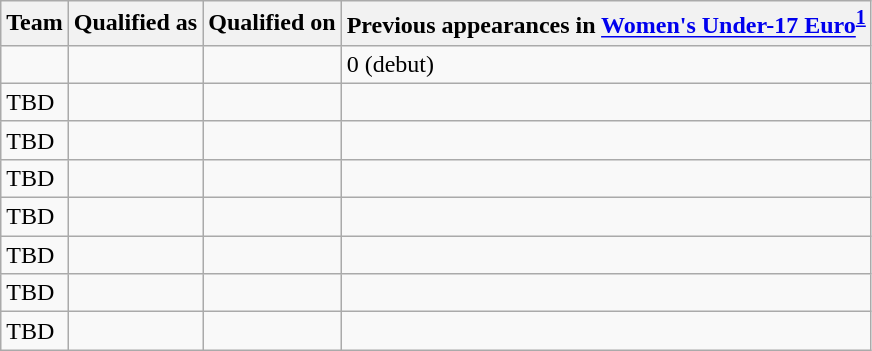<table class="wikitable sortable">
<tr>
<th>Team</th>
<th>Qualified as</th>
<th>Qualified on</th>
<th data-sort-type="number">Previous appearances in <a href='#'>Women's Under-17 Euro</a><sup><a href='#'>1</a></sup></th>
</tr>
<tr>
<td></td>
<td></td>
<td></td>
<td>0 (debut)</td>
</tr>
<tr>
<td>TBD</td>
<td></td>
<td></td>
<td></td>
</tr>
<tr>
<td>TBD</td>
<td></td>
<td></td>
<td></td>
</tr>
<tr>
<td>TBD</td>
<td></td>
<td></td>
<td></td>
</tr>
<tr>
<td>TBD</td>
<td></td>
<td></td>
<td></td>
</tr>
<tr>
<td>TBD</td>
<td></td>
<td></td>
<td></td>
</tr>
<tr>
<td>TBD</td>
<td></td>
<td></td>
<td></td>
</tr>
<tr>
<td>TBD</td>
<td></td>
<td></td>
<td></td>
</tr>
</table>
